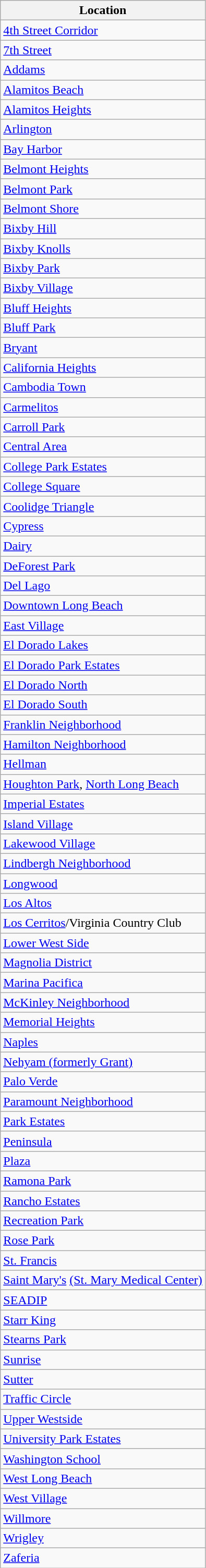<table class="wikitable">
<tr>
<th>Location</th>
</tr>
<tr>
<td><a href='#'>4th Street Corridor</a></td>
</tr>
<tr>
<td><a href='#'>7th Street</a></td>
</tr>
<tr>
<td><a href='#'>Addams</a></td>
</tr>
<tr>
<td><a href='#'>Alamitos Beach</a></td>
</tr>
<tr>
<td><a href='#'>Alamitos Heights</a></td>
</tr>
<tr>
<td><a href='#'>Arlington</a></td>
</tr>
<tr>
<td><a href='#'>Bay Harbor</a></td>
</tr>
<tr>
<td><a href='#'>Belmont Heights</a></td>
</tr>
<tr>
<td><a href='#'>Belmont Park</a></td>
</tr>
<tr>
<td><a href='#'>Belmont Shore</a></td>
</tr>
<tr>
<td><a href='#'>Bixby Hill</a></td>
</tr>
<tr>
<td><a href='#'>Bixby Knolls</a></td>
</tr>
<tr>
<td><a href='#'>Bixby Park</a></td>
</tr>
<tr>
<td><a href='#'>Bixby Village</a></td>
</tr>
<tr>
<td><a href='#'>Bluff Heights</a></td>
</tr>
<tr>
<td><a href='#'>Bluff Park</a></td>
</tr>
<tr>
<td><a href='#'>Bryant</a></td>
</tr>
<tr>
<td><a href='#'>California Heights</a></td>
</tr>
<tr>
<td><a href='#'>Cambodia Town</a></td>
</tr>
<tr>
<td><a href='#'>Carmelitos</a></td>
</tr>
<tr>
<td><a href='#'>Carroll Park</a></td>
</tr>
<tr>
<td><a href='#'>Central Area</a></td>
</tr>
<tr>
<td><a href='#'>College Park Estates</a></td>
</tr>
<tr>
<td><a href='#'>College Square</a></td>
</tr>
<tr>
<td><a href='#'>Coolidge Triangle</a></td>
</tr>
<tr>
<td><a href='#'>Cypress</a></td>
</tr>
<tr>
<td><a href='#'>Dairy</a></td>
</tr>
<tr>
<td><a href='#'>DeForest Park</a></td>
</tr>
<tr>
<td><a href='#'>Del Lago</a></td>
</tr>
<tr>
<td><a href='#'>Downtown Long Beach</a></td>
</tr>
<tr>
<td><a href='#'>East Village</a></td>
</tr>
<tr>
<td><a href='#'>El Dorado Lakes</a></td>
</tr>
<tr>
<td><a href='#'>El Dorado Park Estates</a></td>
</tr>
<tr>
<td><a href='#'>El Dorado North</a></td>
</tr>
<tr>
<td><a href='#'>El Dorado South</a></td>
</tr>
<tr>
<td><a href='#'>Franklin Neighborhood</a></td>
</tr>
<tr>
<td><a href='#'>Hamilton Neighborhood</a></td>
</tr>
<tr>
<td><a href='#'>Hellman</a></td>
</tr>
<tr>
<td><a href='#'>Houghton Park</a>, <a href='#'>North Long Beach</a></td>
</tr>
<tr>
<td><a href='#'>Imperial Estates</a></td>
</tr>
<tr>
<td><a href='#'>Island Village</a></td>
</tr>
<tr>
<td><a href='#'>Lakewood Village</a></td>
</tr>
<tr>
<td><a href='#'>Lindbergh Neighborhood</a></td>
</tr>
<tr>
<td><a href='#'>Longwood</a></td>
</tr>
<tr>
<td><a href='#'>Los Altos</a></td>
</tr>
<tr>
<td><a href='#'>Los Cerritos</a>/Virginia Country Club</td>
</tr>
<tr>
<td><a href='#'>Lower West Side</a></td>
</tr>
<tr>
<td><a href='#'>Magnolia District</a></td>
</tr>
<tr>
<td><a href='#'>Marina Pacifica</a></td>
</tr>
<tr>
<td><a href='#'>McKinley Neighborhood</a></td>
</tr>
<tr>
<td><a href='#'>Memorial Heights</a></td>
</tr>
<tr>
<td><a href='#'>Naples</a></td>
</tr>
<tr>
<td><a href='#'>Nehyam (formerly Grant)</a></td>
</tr>
<tr>
<td><a href='#'>Palo Verde</a></td>
</tr>
<tr>
<td><a href='#'>Paramount Neighborhood</a></td>
</tr>
<tr>
<td><a href='#'>Park Estates</a></td>
</tr>
<tr>
<td><a href='#'>Peninsula</a></td>
</tr>
<tr>
<td><a href='#'>Plaza</a></td>
</tr>
<tr>
<td><a href='#'>Ramona Park</a></td>
</tr>
<tr>
<td><a href='#'>Rancho Estates</a></td>
</tr>
<tr>
<td><a href='#'>Recreation Park</a></td>
</tr>
<tr>
<td><a href='#'>Rose Park</a></td>
</tr>
<tr>
<td><a href='#'>St. Francis</a></td>
</tr>
<tr>
<td><a href='#'>Saint Mary's</a> <a href='#'>(St. Mary Medical Center)</a></td>
</tr>
<tr>
<td><a href='#'>SEADIP</a></td>
</tr>
<tr>
<td><a href='#'>Starr King</a></td>
</tr>
<tr>
<td><a href='#'>Stearns Park</a></td>
</tr>
<tr>
<td><a href='#'>Sunrise</a></td>
</tr>
<tr>
<td><a href='#'>Sutter</a></td>
</tr>
<tr>
<td><a href='#'>Traffic Circle</a></td>
</tr>
<tr>
<td><a href='#'>Upper Westside</a></td>
</tr>
<tr>
<td><a href='#'>University Park Estates</a></td>
</tr>
<tr>
<td><a href='#'>Washington School</a></td>
</tr>
<tr>
<td><a href='#'>West Long Beach</a></td>
</tr>
<tr>
<td><a href='#'>West Village</a></td>
</tr>
<tr>
<td><a href='#'>Willmore</a></td>
</tr>
<tr>
<td><a href='#'>Wrigley</a></td>
</tr>
<tr>
<td><a href='#'>Zaferia</a></td>
</tr>
</table>
